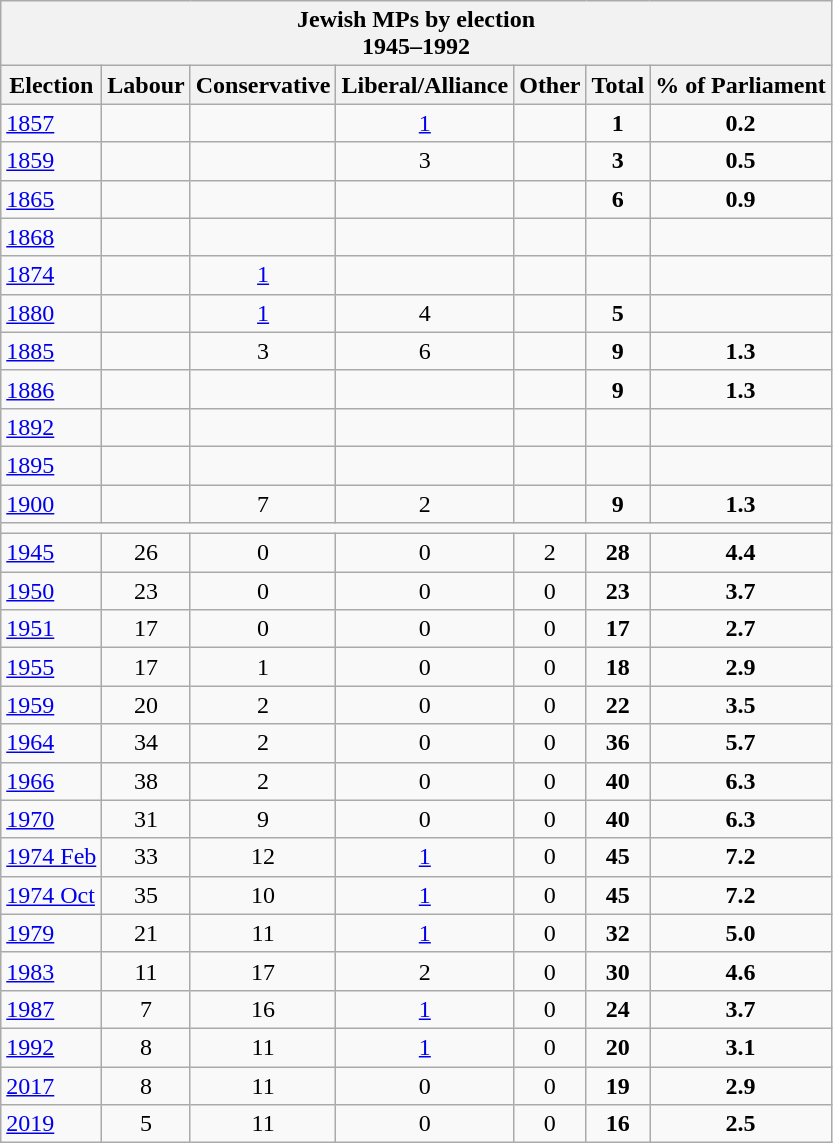<table class="wikitable" style="vertical-align:top">
<tr>
<th colspan="7">Jewish MPs by election<br>1945–1992</th>
</tr>
<tr>
<th>Election</th>
<th colspan=1 style="text-align:center">Labour</th>
<th>Conservative</th>
<th>Liberal/Alliance</th>
<th>Other</th>
<th>Total</th>
<th>% of Parliament</th>
</tr>
<tr style="text-align:center">
<td style="text-align:left"><a href='#'>1857</a></td>
<td></td>
<td></td>
<td><a href='#'>1</a></td>
<td></td>
<td><strong>1</strong></td>
<td style="text-align:center"><strong>0.2</strong></td>
</tr>
<tr style="text-align:center">
<td style="text-align:left"><a href='#'>1859</a></td>
<td></td>
<td></td>
<td>3</td>
<td></td>
<td><strong>3</strong></td>
<td style="text-align:center"><strong>0.5</strong></td>
</tr>
<tr style="text-align:center">
<td style="text-align:left"><a href='#'>1865</a></td>
<td></td>
<td></td>
<td></td>
<td></td>
<td><strong>6</strong></td>
<td style="text-align:center"><strong>0.9</strong></td>
</tr>
<tr style="text-align:center">
<td style="text-align:left"><a href='#'>1868</a></td>
<td></td>
<td></td>
<td></td>
<td></td>
<td></td>
<td></td>
</tr>
<tr style="text-align:center">
<td style="text-align:left"><a href='#'>1874</a></td>
<td></td>
<td><a href='#'>1</a></td>
<td></td>
<td></td>
<td></td>
<td></td>
</tr>
<tr style="text-align:center">
<td style="text-align:left"><a href='#'>1880</a></td>
<td></td>
<td><a href='#'>1</a></td>
<td>4</td>
<td></td>
<td><strong>5</strong></td>
<td></td>
</tr>
<tr style="text-align:center">
<td style="text-align:left"><a href='#'>1885</a></td>
<td></td>
<td>3</td>
<td>6</td>
<td></td>
<td><strong>9</strong></td>
<td style="text-align:center"><strong>1.3</strong></td>
</tr>
<tr style="text-align:center">
<td style="text-align:left"><a href='#'>1886</a></td>
<td></td>
<td></td>
<td></td>
<td></td>
<td><strong>9</strong></td>
<td style="text-align:center"><strong>1.3</strong></td>
</tr>
<tr style="text-align:center">
<td style="text-align:left"><a href='#'>1892</a></td>
<td></td>
<td></td>
<td></td>
<td></td>
<td></td>
<td></td>
</tr>
<tr>
<td style="text-align:left"><a href='#'>1895</a></td>
<td></td>
<td></td>
<td></td>
<td></td>
<td></td>
<td></td>
</tr>
<tr style="text-align:center">
<td style="text-align:left"><a href='#'>1900</a></td>
<td></td>
<td>7</td>
<td>2</td>
<td></td>
<td><strong>9</strong></td>
<td style="text-align:center"><strong>1.3</strong></td>
</tr>
<tr>
<td colspan="7"></td>
</tr>
<tr style="text-align:center">
<td style="text-align:left"><a href='#'>1945</a></td>
<td>26</td>
<td>0</td>
<td>0</td>
<td>2</td>
<td><strong>28</strong></td>
<td style="text-align:center"><strong>4.4</strong></td>
</tr>
<tr style="text-align:center">
<td style="text-align:left"><a href='#'>1950</a></td>
<td>23</td>
<td>0</td>
<td>0</td>
<td>0</td>
<td><strong>23</strong></td>
<td style="text-align:center"><strong>3.7</strong></td>
</tr>
<tr style="text-align:center">
<td style="text-align:left"><a href='#'>1951</a></td>
<td>17</td>
<td>0</td>
<td>0</td>
<td>0</td>
<td><strong>17</strong></td>
<td style="text-align:center"><strong>2.7</strong></td>
</tr>
<tr style="text-align:center">
<td style="text-align:left"><a href='#'>1955</a></td>
<td>17</td>
<td>1</td>
<td>0</td>
<td>0</td>
<td><strong>18</strong></td>
<td style="text-align:center"><strong>2.9</strong></td>
</tr>
<tr style="text-align:center">
<td style="text-align:left"><a href='#'>1959</a></td>
<td>20</td>
<td>2</td>
<td>0</td>
<td>0</td>
<td><strong>22</strong></td>
<td style="text-align:center"><strong>3.5</strong></td>
</tr>
<tr style="text-align:center">
<td style="text-align:left"><a href='#'>1964</a></td>
<td>34</td>
<td>2</td>
<td>0</td>
<td>0</td>
<td><strong>36</strong></td>
<td style="text-align:center"><strong>5.7</strong></td>
</tr>
<tr style="text-align:center">
<td style="text-align:left"><a href='#'>1966</a></td>
<td>38</td>
<td>2</td>
<td>0</td>
<td>0</td>
<td><strong>40</strong></td>
<td style="text-align:center"><strong>6.3</strong></td>
</tr>
<tr style="text-align:center">
<td style="text-align:left"><a href='#'>1970</a></td>
<td>31</td>
<td>9</td>
<td>0</td>
<td>0</td>
<td><strong>40</strong></td>
<td style="text-align:center"><strong>6.3</strong></td>
</tr>
<tr style="text-align:center">
<td style="text-align:left"><a href='#'>1974 Feb</a></td>
<td>33</td>
<td>12</td>
<td><a href='#'>1</a></td>
<td>0</td>
<td><strong>45</strong></td>
<td style="text-align:center"><strong>7.2</strong></td>
</tr>
<tr style="text-align:center">
<td style="text-align:left"><a href='#'>1974 Oct</a></td>
<td>35</td>
<td>10</td>
<td><a href='#'>1</a></td>
<td>0</td>
<td><strong>45</strong></td>
<td style="text-align:center"><strong>7.2</strong></td>
</tr>
<tr style="text-align:center">
<td style="text-align:left"><a href='#'>1979</a></td>
<td>21</td>
<td>11</td>
<td><a href='#'>1</a></td>
<td>0</td>
<td><strong>32</strong></td>
<td style="text-align:center"><strong>5.0</strong></td>
</tr>
<tr style="text-align:center">
<td style="text-align:left"><a href='#'>1983</a></td>
<td>11</td>
<td>17</td>
<td>2</td>
<td>0</td>
<td><strong>30</strong></td>
<td style="text-align:center"><strong>4.6</strong></td>
</tr>
<tr style="text-align:center">
<td style="text-align:left"><a href='#'>1987</a></td>
<td>7</td>
<td>16</td>
<td><a href='#'>1</a></td>
<td>0</td>
<td><strong>24</strong></td>
<td style="text-align:center"><strong>3.7</strong></td>
</tr>
<tr style="text-align:center">
<td align=left><a href='#'>1992</a></td>
<td>8</td>
<td>11</td>
<td><a href='#'>1</a></td>
<td>0</td>
<td><strong>20</strong></td>
<td style="text-align:center"><strong>3.1</strong></td>
</tr>
<tr style="text-align:center">
<td align=left><a href='#'>2017</a></td>
<td>8</td>
<td>11</td>
<td>0</td>
<td>0</td>
<td><strong>19</strong></td>
<td style="text-align:center"><strong>2.9</strong></td>
</tr>
<tr style="text-align:center">
<td align=left><a href='#'>2019</a></td>
<td>5</td>
<td>11</td>
<td>0</td>
<td>0</td>
<td><strong>16</strong></td>
<td style="text-align:center"><strong>2.5</strong></td>
</tr>
</table>
